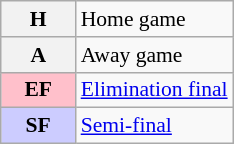<table class="wikitable plainrowheaders" style="font-size:90%;">
<tr>
<th scope=row><strong>H</strong></th>
<td>Home game</td>
</tr>
<tr>
<th scope=row><strong>A</strong></th>
<td>Away game</td>
</tr>
<tr>
<th scope=row style="background:#FFC0CB; border:1px solid #aaa; width:3em;">EF</th>
<td><a href='#'>Elimination final</a></td>
</tr>
<tr>
<th scope=row style="background:#CCCCFF; border:1px solid #aaa; width:3em;">SF</th>
<td><a href='#'>Semi-final</a></td>
</tr>
</table>
